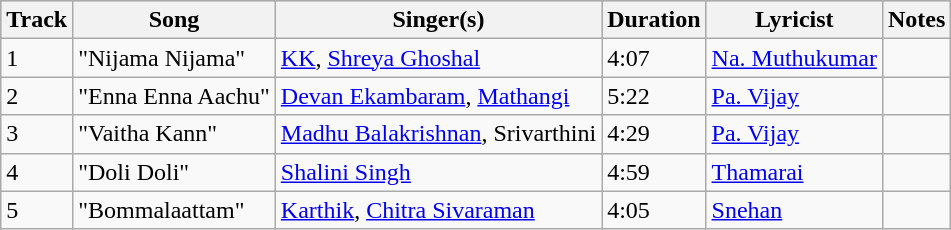<table class="wikitable">
<tr style="background:#ccc; text-align:center;">
<th>Track</th>
<th>Song</th>
<th>Singer(s)</th>
<th>Duration</th>
<th>Lyricist</th>
<th>Notes</th>
</tr>
<tr>
<td>1</td>
<td>"Nijama Nijama"</td>
<td><a href='#'>KK</a>, <a href='#'>Shreya Ghoshal</a></td>
<td>4:07</td>
<td><a href='#'>Na. Muthukumar</a></td>
<td></td>
</tr>
<tr>
<td>2</td>
<td>"Enna Enna Aachu"</td>
<td><a href='#'>Devan Ekambaram</a>, <a href='#'>Mathangi</a></td>
<td>5:22</td>
<td><a href='#'>Pa. Vijay</a></td>
<td></td>
</tr>
<tr>
<td>3</td>
<td>"Vaitha Kann"</td>
<td><a href='#'>Madhu Balakrishnan</a>, Srivarthini</td>
<td>4:29</td>
<td><a href='#'>Pa. Vijay</a></td>
<td></td>
</tr>
<tr>
<td>4</td>
<td>"Doli Doli"</td>
<td><a href='#'>Shalini Singh</a></td>
<td>4:59</td>
<td><a href='#'>Thamarai</a></td>
<td></td>
</tr>
<tr>
<td>5</td>
<td>"Bommalaattam"</td>
<td><a href='#'>Karthik</a>, <a href='#'>Chitra Sivaraman</a></td>
<td>4:05</td>
<td><a href='#'>Snehan</a></td>
<td></td>
</tr>
</table>
